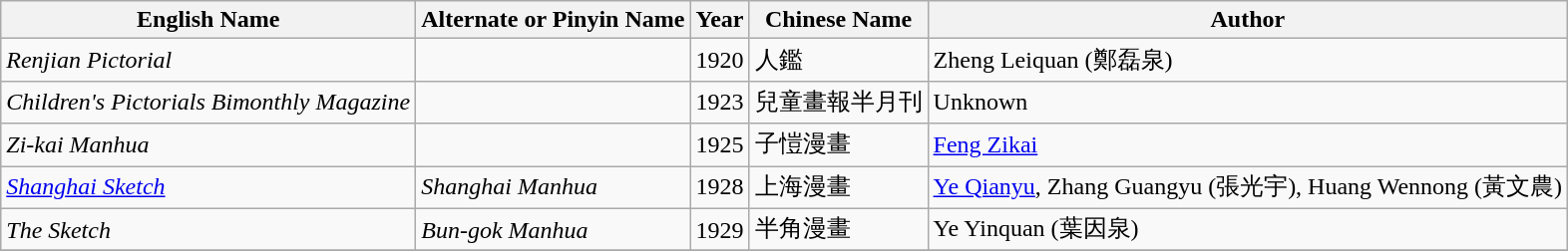<table class="wikitable">
<tr>
<th>English Name</th>
<th>Alternate or Pinyin Name</th>
<th>Year</th>
<th>Chinese Name</th>
<th>Author</th>
</tr>
<tr>
<td><em>Renjian Pictorial</em></td>
<td></td>
<td>1920</td>
<td>人鑑</td>
<td>Zheng Leiquan (鄭磊泉)</td>
</tr>
<tr>
<td><em>Children's Pictorials Bimonthly Magazine</em></td>
<td></td>
<td>1923</td>
<td>兒童畫報半月刊</td>
<td>Unknown</td>
</tr>
<tr>
<td><em>Zi-kai Manhua</em></td>
<td></td>
<td>1925</td>
<td>子愷漫畫</td>
<td><a href='#'>Feng Zikai</a></td>
</tr>
<tr>
<td><em><a href='#'>Shanghai Sketch</a></em></td>
<td><em>Shanghai Manhua</em></td>
<td>1928</td>
<td>上海漫畫</td>
<td><a href='#'>Ye Qianyu</a>, Zhang Guangyu (張光宇), Huang Wennong (黃文農)</td>
</tr>
<tr>
<td><em>The Sketch</em></td>
<td><em>Bun-gok Manhua</em></td>
<td>1929</td>
<td>半角漫畫</td>
<td>Ye Yinquan (葉因泉)</td>
</tr>
<tr>
</tr>
</table>
